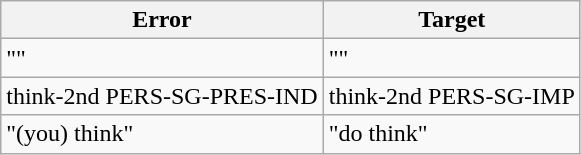<table class="wikitable">
<tr>
<th>Error</th>
<th>Target</th>
</tr>
<tr>
<td>""</td>
<td>""</td>
</tr>
<tr>
<td>think-2nd PERS-SG-PRES-IND</td>
<td>think-2nd PERS-SG-IMP</td>
</tr>
<tr>
<td>"(you) think"</td>
<td>"do think"</td>
</tr>
</table>
